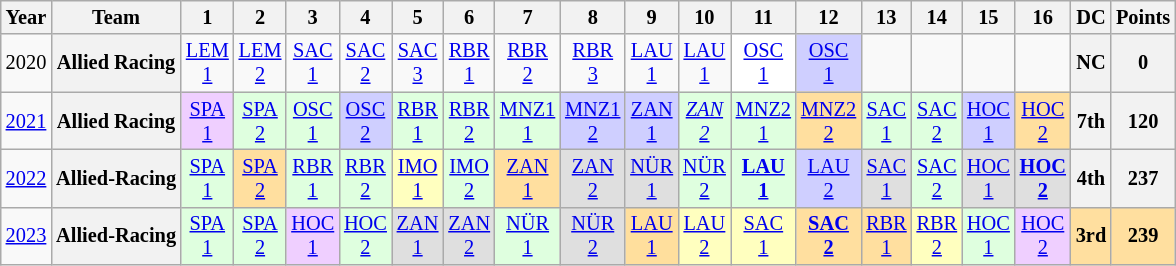<table class="wikitable" style="text-align:center; font-size:85%">
<tr>
<th>Year</th>
<th>Team</th>
<th>1</th>
<th>2</th>
<th>3</th>
<th>4</th>
<th>5</th>
<th>6</th>
<th>7</th>
<th>8</th>
<th>9</th>
<th>10</th>
<th>11</th>
<th>12</th>
<th>13</th>
<th>14</th>
<th>15</th>
<th>16</th>
<th>DC</th>
<th>Points</th>
</tr>
<tr>
<td>2020</td>
<th nowrap>Allied Racing</th>
<td><a href='#'>LEM<br>1</a></td>
<td><a href='#'>LEM<br>2</a></td>
<td><a href='#'>SAC<br>1</a></td>
<td><a href='#'>SAC<br>2</a></td>
<td><a href='#'>SAC<br>3</a></td>
<td><a href='#'>RBR<br>1</a></td>
<td><a href='#'>RBR<br>2</a></td>
<td><a href='#'>RBR<br>3</a></td>
<td><a href='#'>LAU<br>1</a></td>
<td><a href='#'>LAU<br>1</a></td>
<td style="background:#FFFFFF;"><a href='#'>OSC<br>1</a><br></td>
<td style="background:#CFCFFF;"><a href='#'>OSC<br>1</a><br></td>
<td></td>
<td></td>
<td></td>
<td></td>
<th>NC</th>
<th>0</th>
</tr>
<tr>
<td><a href='#'>2021</a></td>
<th nowrap>Allied Racing</th>
<td style="background:#EFCFFF;"><a href='#'>SPA<br>1</a><br></td>
<td style="background:#DFFFDF;"><a href='#'>SPA<br>2</a><br></td>
<td style="background:#DFFFDF;"><a href='#'>OSC<br>1</a><br></td>
<td style="background:#CFCFFF;"><a href='#'>OSC<br>2</a><br></td>
<td style="background:#DFFFDF;"><a href='#'>RBR<br>1</a><br></td>
<td style="background:#DFFFDF;"><a href='#'>RBR<br>2</a><br></td>
<td style="background:#DFFFDF;"><a href='#'>MNZ1<br>1</a><br></td>
<td style="background:#CFCFFF;"><a href='#'>MNZ1<br>2</a><br></td>
<td style="background:#CFCFFF;"><a href='#'>ZAN<br>1</a><br></td>
<td style="background:#DFFFDF;"><em><a href='#'>ZAN<br>2</a></em><br></td>
<td style="background:#DFFFDF;"><a href='#'>MNZ2<br>1</a><br></td>
<td style="background:#FFDF9F;"><a href='#'>MNZ2<br>2</a><br></td>
<td style="background:#DFFFDF;"><a href='#'>SAC<br>1</a><br></td>
<td style="background:#DFFFDF;"><a href='#'>SAC<br>2</a><br></td>
<td style="background:#CFCFFF;"><a href='#'>HOC<br>1</a><br></td>
<td style="background:#FFDF9F;"><a href='#'>HOC<br>2</a><br></td>
<th>7th</th>
<th>120</th>
</tr>
<tr>
<td><a href='#'>2022</a></td>
<th nowrap>Allied-Racing</th>
<td style="background:#DFFFDF;"><a href='#'>SPA<br>1</a><br></td>
<td style="background:#FFDF9F;"><a href='#'>SPA<br>2</a><br></td>
<td style="background:#DFFFDF;"><a href='#'>RBR<br>1</a><br></td>
<td style="background:#DFFFDF;"><a href='#'>RBR<br>2</a><br></td>
<td style="background:#FFFFBF;"><a href='#'>IMO<br>1</a><br></td>
<td style="background:#DFFFDF;"><a href='#'>IMO<br>2</a><br></td>
<td style="background:#FFDF9F;"><a href='#'>ZAN<br>1</a><br></td>
<td style="background:#DFDFDF;"><a href='#'>ZAN<br>2</a><br></td>
<td style="background:#DFDFDF;"><a href='#'>NÜR<br>1</a><br></td>
<td style="background:#DFFFDF;"><a href='#'>NÜR<br>2</a><br></td>
<td style="background:#DFFFDF;"><strong><a href='#'>LAU<br>1</a></strong><br></td>
<td style="background:#CFCFFF;"><a href='#'>LAU<br>2</a><br></td>
<td style="background:#DFDFDF;"><a href='#'>SAC<br>1</a><br></td>
<td style="background:#DFFFDF;"><a href='#'>SAC<br>2</a><br></td>
<td style="background:#DFDFDF;"><a href='#'>HOC<br>1</a><br></td>
<td style="background:#DFDFDF;"><strong><a href='#'>HOC<br>2</a></strong><br></td>
<th>4th</th>
<th>237</th>
</tr>
<tr>
<td><a href='#'>2023</a></td>
<th nowrap>Allied-Racing</th>
<td style="background:#DFFFDF;"><a href='#'>SPA<br>1</a><br></td>
<td style="background:#DFFFDF;"><a href='#'>SPA<br>2</a><br></td>
<td style="background:#EFCFFF;"><a href='#'>HOC<br>1</a><br></td>
<td style="background:#DFFFDF;"><a href='#'>HOC<br>2</a><br></td>
<td style="background:#DFDFDF;"><a href='#'>ZAN<br>1</a><br></td>
<td style="background:#DFDFDF;"><a href='#'>ZAN<br>2</a><br></td>
<td style="background:#DFFFDF;"><a href='#'>NÜR<br>1</a><br></td>
<td style="background:#DFDFDF;"><a href='#'>NÜR<br>2</a><br></td>
<td style="background:#FFDF9D;"><a href='#'>LAU<br>1</a><br></td>
<td style="background:#FFFFBF;"><a href='#'>LAU<br>2</a><br></td>
<td style="background:#FFFFBF;"><a href='#'>SAC<br>1</a><br></td>
<td style="background:#FFDF9F;"><strong><a href='#'>SAC<br>2</a></strong><br></td>
<td style="background:#FFDF9F;"><a href='#'>RBR<br>1</a><br></td>
<td style="background:#FFFFBF;"><a href='#'>RBR<br>2</a><br></td>
<td style="background:#DFFFDF;"><a href='#'>HOC<br>1</a><br></td>
<td style="background:#EFCFFF;"><a href='#'>HOC<br>2</a><br></td>
<th style="background:#FFDF9F;">3rd</th>
<th style="background:#FFDF9F;">239</th>
</tr>
</table>
